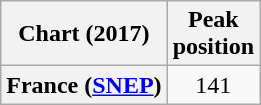<table class="wikitable plainrowheaders" style="text-align:center">
<tr>
<th scope="col">Chart (2017)</th>
<th scope="col">Peak<br> position</th>
</tr>
<tr>
<th scope="row">France (<a href='#'>SNEP</a>)</th>
<td>141</td>
</tr>
</table>
